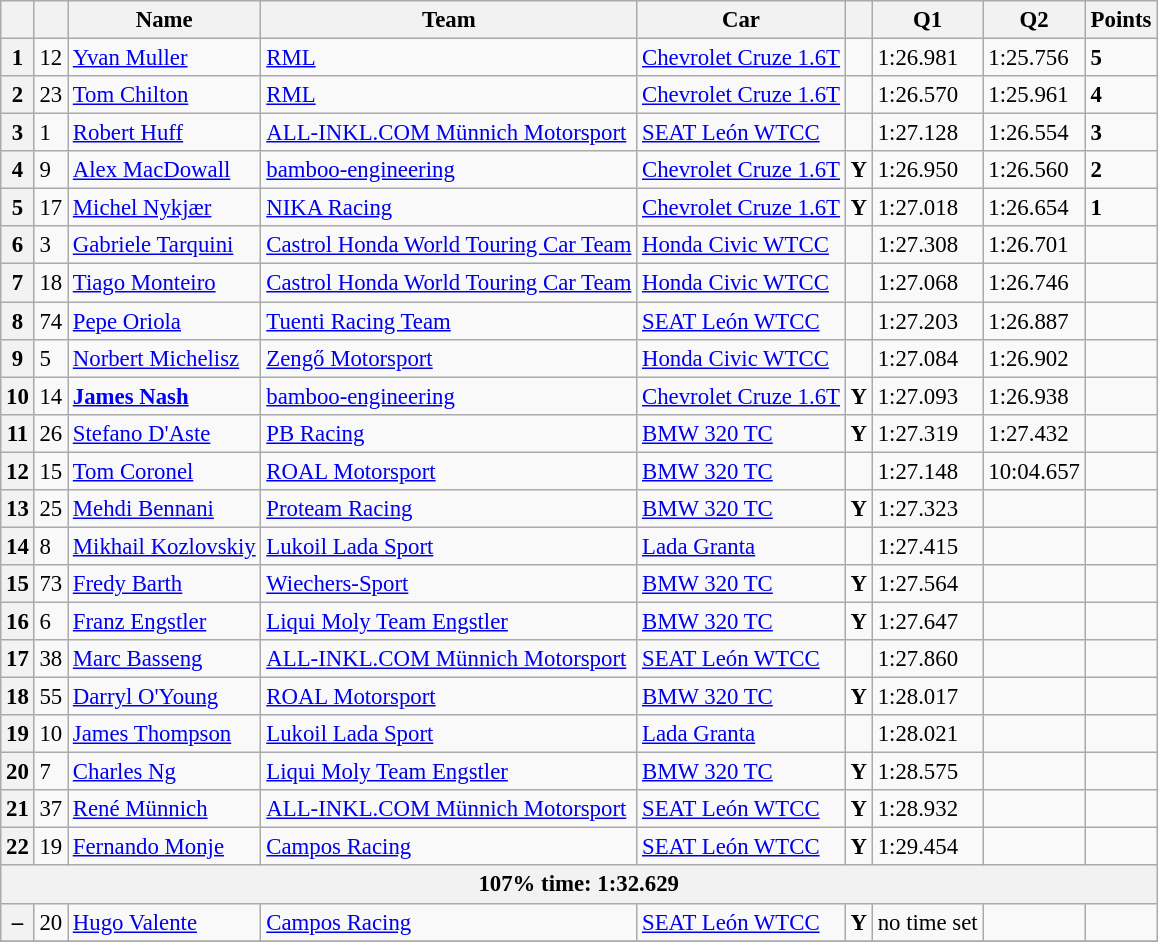<table class="wikitable sortable" style="font-size: 95%;">
<tr>
<th></th>
<th></th>
<th>Name</th>
<th>Team</th>
<th>Car</th>
<th></th>
<th>Q1</th>
<th>Q2</th>
<th>Points</th>
</tr>
<tr>
<th>1</th>
<td>12</td>
<td> <a href='#'>Yvan Muller</a></td>
<td><a href='#'>RML</a></td>
<td><a href='#'>Chevrolet Cruze 1.6T</a></td>
<td></td>
<td>1:26.981</td>
<td>1:25.756</td>
<td><strong>5</strong></td>
</tr>
<tr>
<th>2</th>
<td>23</td>
<td> <a href='#'>Tom Chilton</a></td>
<td><a href='#'>RML</a></td>
<td><a href='#'>Chevrolet Cruze 1.6T</a></td>
<td></td>
<td>1:26.570</td>
<td>1:25.961</td>
<td><strong>4</strong></td>
</tr>
<tr>
<th>3</th>
<td>1</td>
<td> <a href='#'>Robert Huff</a></td>
<td><a href='#'>ALL-INKL.COM Münnich Motorsport</a></td>
<td><a href='#'>SEAT León WTCC</a></td>
<td></td>
<td>1:27.128</td>
<td>1:26.554</td>
<td><strong>3</strong></td>
</tr>
<tr>
<th>4</th>
<td>9</td>
<td> <a href='#'>Alex MacDowall</a></td>
<td><a href='#'>bamboo-engineering</a></td>
<td><a href='#'>Chevrolet Cruze 1.6T</a></td>
<td align=center><strong><span>Y</span></strong></td>
<td>1:26.950</td>
<td>1:26.560</td>
<td><strong>2</strong></td>
</tr>
<tr>
<th>5</th>
<td>17</td>
<td> <a href='#'>Michel Nykjær</a></td>
<td><a href='#'>NIKA Racing</a></td>
<td><a href='#'>Chevrolet Cruze 1.6T</a></td>
<td align=center><strong><span>Y</span></strong></td>
<td>1:27.018</td>
<td>1:26.654</td>
<td><strong>1</strong></td>
</tr>
<tr>
<th>6</th>
<td>3</td>
<td> <a href='#'>Gabriele Tarquini</a></td>
<td><a href='#'>Castrol Honda World Touring Car Team</a></td>
<td><a href='#'>Honda Civic WTCC</a></td>
<td></td>
<td>1:27.308</td>
<td>1:26.701</td>
<td></td>
</tr>
<tr>
<th>7</th>
<td>18</td>
<td> <a href='#'>Tiago Monteiro</a></td>
<td><a href='#'>Castrol Honda World Touring Car Team</a></td>
<td><a href='#'>Honda Civic WTCC</a></td>
<td></td>
<td>1:27.068</td>
<td>1:26.746</td>
<td></td>
</tr>
<tr>
<th>8</th>
<td>74</td>
<td> <a href='#'>Pepe Oriola</a></td>
<td><a href='#'>Tuenti Racing Team</a></td>
<td><a href='#'>SEAT León WTCC</a></td>
<td></td>
<td>1:27.203</td>
<td>1:26.887</td>
<td></td>
</tr>
<tr>
<th>9</th>
<td>5</td>
<td> <a href='#'>Norbert Michelisz</a></td>
<td><a href='#'>Zengő Motorsport</a></td>
<td><a href='#'>Honda Civic WTCC</a></td>
<td></td>
<td>1:27.084</td>
<td>1:26.902</td>
<td></td>
</tr>
<tr>
<th>10</th>
<td>14</td>
<td> <strong><a href='#'>James Nash</a></strong></td>
<td><a href='#'>bamboo-engineering</a></td>
<td><a href='#'>Chevrolet Cruze 1.6T</a></td>
<td align=center><strong><span>Y</span></strong></td>
<td>1:27.093</td>
<td>1:26.938</td>
<td></td>
</tr>
<tr>
<th>11</th>
<td>26</td>
<td> <a href='#'>Stefano D'Aste</a></td>
<td><a href='#'>PB Racing</a></td>
<td><a href='#'>BMW 320 TC</a></td>
<td align=center><strong><span>Y</span></strong></td>
<td>1:27.319</td>
<td>1:27.432</td>
<td></td>
</tr>
<tr>
<th>12</th>
<td>15</td>
<td> <a href='#'>Tom Coronel</a></td>
<td><a href='#'>ROAL Motorsport</a></td>
<td><a href='#'>BMW 320 TC</a></td>
<td></td>
<td>1:27.148</td>
<td>10:04.657</td>
<td></td>
</tr>
<tr>
<th>13</th>
<td>25</td>
<td> <a href='#'>Mehdi Bennani</a></td>
<td><a href='#'>Proteam Racing</a></td>
<td><a href='#'>BMW 320 TC</a></td>
<td align=center><strong><span>Y</span></strong></td>
<td>1:27.323</td>
<td></td>
<td></td>
</tr>
<tr>
<th>14</th>
<td>8</td>
<td> <a href='#'>Mikhail Kozlovskiy</a></td>
<td><a href='#'>Lukoil Lada Sport</a></td>
<td><a href='#'>Lada Granta</a></td>
<td></td>
<td>1:27.415</td>
<td></td>
<td></td>
</tr>
<tr>
<th>15</th>
<td>73</td>
<td> <a href='#'>Fredy Barth</a></td>
<td><a href='#'>Wiechers-Sport</a></td>
<td><a href='#'>BMW 320 TC</a></td>
<td align=center><strong><span>Y</span></strong></td>
<td>1:27.564</td>
<td></td>
<td></td>
</tr>
<tr>
<th>16</th>
<td>6</td>
<td> <a href='#'>Franz Engstler</a></td>
<td><a href='#'>Liqui Moly Team Engstler</a></td>
<td><a href='#'>BMW 320 TC</a></td>
<td align=center><strong><span>Y</span></strong></td>
<td>1:27.647</td>
<td></td>
<td></td>
</tr>
<tr>
<th>17</th>
<td>38</td>
<td> <a href='#'>Marc Basseng</a></td>
<td><a href='#'>ALL-INKL.COM Münnich Motorsport</a></td>
<td><a href='#'>SEAT León WTCC</a></td>
<td></td>
<td>1:27.860</td>
<td></td>
<td></td>
</tr>
<tr>
<th>18</th>
<td>55</td>
<td> <a href='#'>Darryl O'Young</a></td>
<td><a href='#'>ROAL Motorsport</a></td>
<td><a href='#'>BMW 320 TC</a></td>
<td align=center><strong><span>Y</span></strong></td>
<td>1:28.017</td>
<td></td>
<td></td>
</tr>
<tr>
<th>19</th>
<td>10</td>
<td> <a href='#'>James Thompson</a></td>
<td><a href='#'>Lukoil Lada Sport</a></td>
<td><a href='#'>Lada Granta</a></td>
<td></td>
<td>1:28.021</td>
<td></td>
<td></td>
</tr>
<tr>
<th>20</th>
<td>7</td>
<td> <a href='#'>Charles Ng</a></td>
<td><a href='#'>Liqui Moly Team Engstler</a></td>
<td><a href='#'>BMW 320 TC</a></td>
<td align=center><strong><span>Y</span></strong></td>
<td>1:28.575</td>
<td></td>
<td></td>
</tr>
<tr>
<th>21</th>
<td>37</td>
<td> <a href='#'>René Münnich</a></td>
<td><a href='#'>ALL-INKL.COM Münnich Motorsport</a></td>
<td><a href='#'>SEAT León WTCC</a></td>
<td align=center><strong><span>Y</span></strong></td>
<td>1:28.932</td>
<td></td>
<td></td>
</tr>
<tr>
<th>22</th>
<td>19</td>
<td> <a href='#'>Fernando Monje</a></td>
<td><a href='#'>Campos Racing</a></td>
<td><a href='#'>SEAT León WTCC</a></td>
<td align=center><strong><span>Y</span></strong></td>
<td>1:29.454</td>
<td></td>
<td></td>
</tr>
<tr>
<th colspan=9>107% time: 1:32.629</th>
</tr>
<tr>
<th>–</th>
<td>20</td>
<td> <a href='#'>Hugo Valente</a></td>
<td><a href='#'>Campos Racing</a></td>
<td><a href='#'>SEAT León WTCC</a></td>
<td align=center><strong><span>Y</span></strong></td>
<td>no time set</td>
<td></td>
<td></td>
</tr>
<tr>
</tr>
</table>
